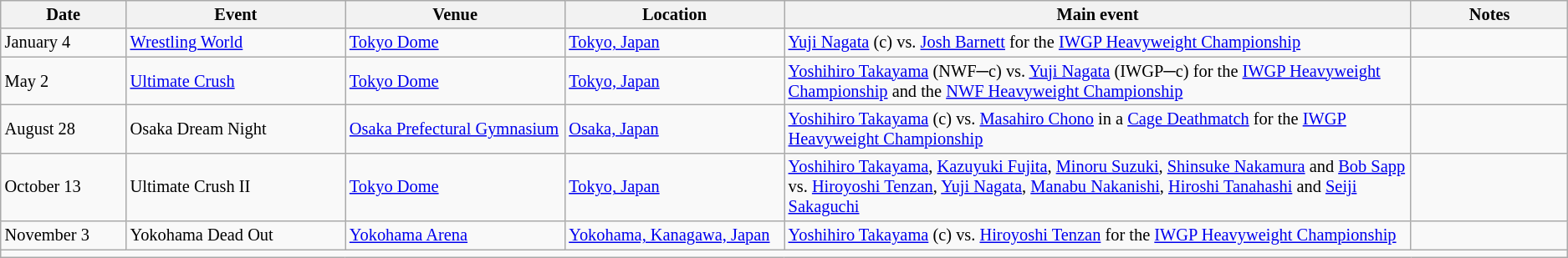<table class="sortable wikitable succession-box" style="font-size:85%;">
<tr>
<th width=8%>Date</th>
<th width=14%>Event</th>
<th width=14%>Venue</th>
<th width=14%>Location</th>
<th width=40%>Main event</th>
<th width=14%>Notes</th>
</tr>
<tr>
<td>January 4</td>
<td><a href='#'>Wrestling World</a></td>
<td><a href='#'>Tokyo Dome</a></td>
<td><a href='#'>Tokyo, Japan</a></td>
<td><a href='#'>Yuji Nagata</a> (c) vs. <a href='#'>Josh Barnett</a> for the <a href='#'>IWGP Heavyweight Championship</a></td>
<td></td>
</tr>
<tr>
<td>May 2</td>
<td><a href='#'>Ultimate Crush</a></td>
<td><a href='#'>Tokyo Dome</a></td>
<td><a href='#'>Tokyo, Japan</a></td>
<td><a href='#'>Yoshihiro Takayama</a> (NWF─c) vs. <a href='#'>Yuji Nagata</a> (IWGP─c) for the <a href='#'>IWGP Heavyweight Championship</a> and the <a href='#'>NWF Heavyweight Championship</a></td>
<td></td>
</tr>
<tr>
<td>August 28</td>
<td>Osaka Dream Night</td>
<td><a href='#'>Osaka Prefectural Gymnasium</a></td>
<td><a href='#'>Osaka, Japan</a></td>
<td><a href='#'>Yoshihiro Takayama</a> (c) vs. <a href='#'>Masahiro Chono</a> in a <a href='#'>Cage Deathmatch</a> for the <a href='#'>IWGP Heavyweight Championship</a></td>
<td></td>
</tr>
<tr>
<td>October 13</td>
<td>Ultimate Crush II</td>
<td><a href='#'>Tokyo Dome</a></td>
<td><a href='#'>Tokyo, Japan</a></td>
<td><a href='#'>Yoshihiro Takayama</a>, <a href='#'>Kazuyuki Fujita</a>, <a href='#'>Minoru Suzuki</a>, <a href='#'>Shinsuke Nakamura</a> and <a href='#'>Bob Sapp</a> vs. <a href='#'>Hiroyoshi Tenzan</a>, <a href='#'>Yuji Nagata</a>, <a href='#'>Manabu Nakanishi</a>, <a href='#'>Hiroshi Tanahashi</a> and <a href='#'>Seiji Sakaguchi</a></td>
<td></td>
</tr>
<tr>
<td>November 3</td>
<td>Yokohama Dead Out</td>
<td><a href='#'>Yokohama Arena</a></td>
<td><a href='#'>Yokohama, Kanagawa, Japan</a></td>
<td><a href='#'>Yoshihiro Takayama</a> (c) vs. <a href='#'>Hiroyoshi Tenzan</a> for the <a href='#'>IWGP Heavyweight Championship</a></td>
<td></td>
</tr>
<tr>
<td colspan=6></td>
</tr>
</table>
